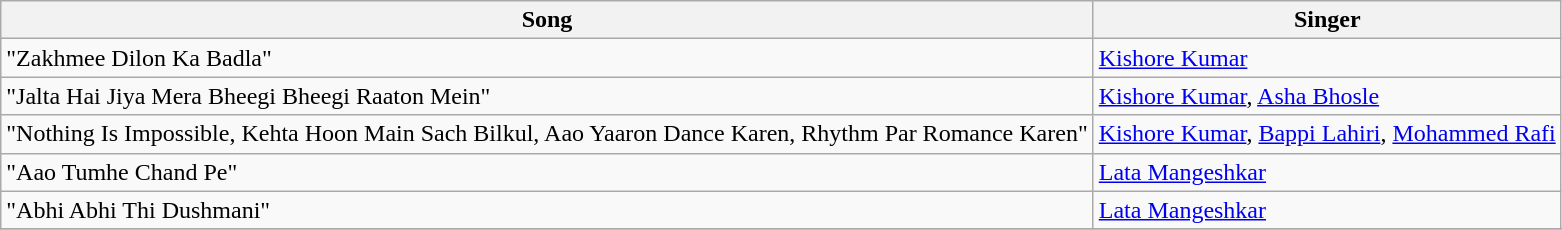<table class="wikitable">
<tr>
<th>Song</th>
<th>Singer</th>
</tr>
<tr>
<td>"Zakhmee Dilon Ka Badla"</td>
<td><a href='#'>Kishore Kumar</a></td>
</tr>
<tr>
<td>"Jalta Hai Jiya Mera Bheegi Bheegi Raaton Mein"</td>
<td><a href='#'>Kishore Kumar</a>, <a href='#'>Asha Bhosle</a></td>
</tr>
<tr>
<td>"Nothing Is Impossible, Kehta Hoon Main Sach Bilkul, Aao Yaaron Dance Karen, Rhythm Par Romance Karen"</td>
<td><a href='#'>Kishore Kumar</a>, <a href='#'>Bappi Lahiri</a>, <a href='#'>Mohammed Rafi</a></td>
</tr>
<tr>
<td>"Aao Tumhe Chand Pe"</td>
<td><a href='#'>Lata Mangeshkar</a></td>
</tr>
<tr>
<td>"Abhi Abhi Thi Dushmani"</td>
<td><a href='#'>Lata Mangeshkar</a></td>
</tr>
<tr>
</tr>
</table>
